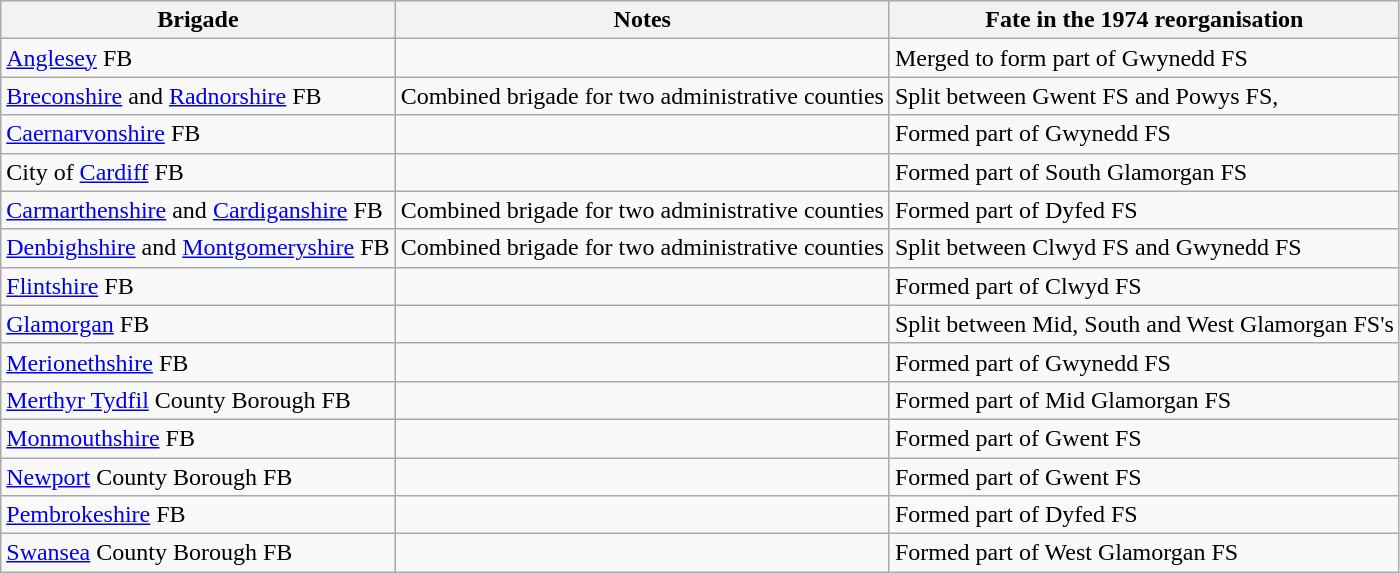<table class="wikitable">
<tr>
<th>Brigade</th>
<th>Notes</th>
<th>Fate in the 1974 reorganisation</th>
</tr>
<tr>
<td><a href='#'>Anglesey</a> FB</td>
<td></td>
<td>Merged to form part of Gwynedd FS</td>
</tr>
<tr>
<td><a href='#'>Breconshire</a> and <a href='#'>Radnorshire</a> FB</td>
<td>Combined brigade for two administrative counties</td>
<td>Split between Gwent FS and Powys FS,</td>
</tr>
<tr>
<td><a href='#'>Caernarvonshire</a> FB</td>
<td></td>
<td>Formed part of Gwynedd FS</td>
</tr>
<tr>
<td>City of <a href='#'>Cardiff</a> FB</td>
<td></td>
<td>Formed part of South Glamorgan FS</td>
</tr>
<tr>
<td><a href='#'>Carmarthenshire</a> and <a href='#'>Cardiganshire</a> FB</td>
<td>Combined brigade for two administrative counties</td>
<td>Formed part of Dyfed FS</td>
</tr>
<tr>
<td><a href='#'>Denbighshire</a> and <a href='#'>Montgomeryshire</a> FB</td>
<td>Combined brigade for two administrative counties</td>
<td>Split between Clwyd FS and Gwynedd FS</td>
</tr>
<tr>
<td><a href='#'>Flintshire</a> FB</td>
<td></td>
<td>Formed part of Clwyd FS</td>
</tr>
<tr>
<td><a href='#'>Glamorgan</a> FB</td>
<td></td>
<td>Split between Mid, South and West Glamorgan FS's</td>
</tr>
<tr>
<td><a href='#'>Merionethshire</a> FB</td>
<td></td>
<td>Formed part of Gwynedd FS</td>
</tr>
<tr>
<td><a href='#'>Merthyr Tydfil</a> County Borough FB</td>
<td></td>
<td>Formed part of Mid Glamorgan FS</td>
</tr>
<tr>
<td><a href='#'>Monmouthshire</a> FB</td>
<td></td>
<td>Formed part of Gwent FS</td>
</tr>
<tr>
<td><a href='#'>Newport</a> County Borough FB</td>
<td></td>
<td>Formed part of Gwent FS</td>
</tr>
<tr>
<td><a href='#'>Pembrokeshire</a> FB</td>
<td></td>
<td>Formed part of Dyfed FS</td>
</tr>
<tr>
<td><a href='#'>Swansea</a> County Borough FB</td>
<td></td>
<td>Formed part of West Glamorgan FS</td>
</tr>
</table>
